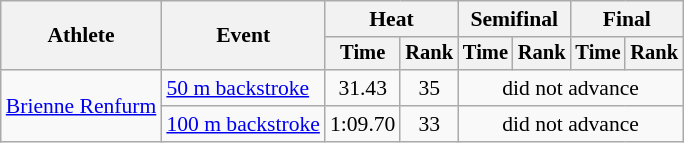<table class=wikitable style="font-size:90%">
<tr>
<th rowspan=2>Athlete</th>
<th rowspan=2>Event</th>
<th colspan="2">Heat</th>
<th colspan="2">Semifinal</th>
<th colspan="2">Final</th>
</tr>
<tr style="font-size:95%">
<th>Time</th>
<th>Rank</th>
<th>Time</th>
<th>Rank</th>
<th>Time</th>
<th>Rank</th>
</tr>
<tr align=center>
<td align=left rowspan=2><a href='#'>Brienne Renfurm</a></td>
<td align=left><a href='#'>50 m backstroke</a></td>
<td>31.43</td>
<td>35</td>
<td colspan=4>did not advance</td>
</tr>
<tr align=center>
<td align=left><a href='#'>100 m backstroke</a></td>
<td>1:09.70</td>
<td>33</td>
<td colspan=4>did not advance</td>
</tr>
</table>
